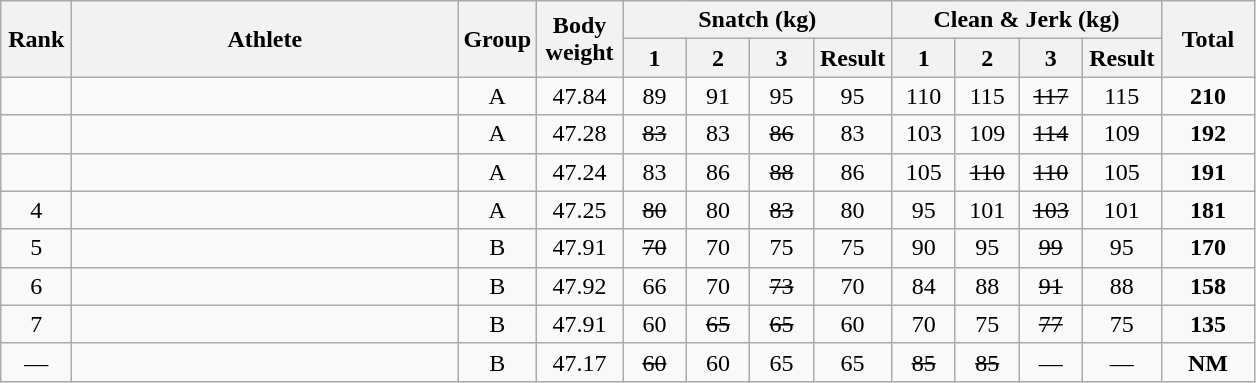<table class = "wikitable" style="text-align:center;">
<tr>
<th rowspan=2 width=40>Rank</th>
<th rowspan=2 width=250>Athlete</th>
<th rowspan=2 width=40>Group</th>
<th rowspan=2 width=50>Body weight</th>
<th colspan=4>Snatch (kg)</th>
<th colspan=4>Clean & Jerk (kg)</th>
<th rowspan=2 width=55>Total</th>
</tr>
<tr>
<th width=35>1</th>
<th width=35>2</th>
<th width=35>3</th>
<th width=45>Result</th>
<th width=35>1</th>
<th width=35>2</th>
<th width=35>3</th>
<th width=45>Result</th>
</tr>
<tr>
<td></td>
<td align=left></td>
<td>A</td>
<td>47.84</td>
<td>89</td>
<td>91</td>
<td>95</td>
<td>95</td>
<td>110</td>
<td>115</td>
<td><s>117</s></td>
<td>115</td>
<td><strong>210</strong></td>
</tr>
<tr>
<td></td>
<td align=left></td>
<td>A</td>
<td>47.28</td>
<td><s>83</s></td>
<td>83</td>
<td><s>86</s></td>
<td>83</td>
<td>103</td>
<td>109</td>
<td><s>114</s></td>
<td>109</td>
<td><strong>192</strong></td>
</tr>
<tr>
<td></td>
<td align=left></td>
<td>A</td>
<td>47.24</td>
<td>83</td>
<td>86</td>
<td><s>88</s></td>
<td>86</td>
<td>105</td>
<td><s>110</s></td>
<td><s>110</s></td>
<td>105</td>
<td><strong>191</strong></td>
</tr>
<tr>
<td>4</td>
<td align=left></td>
<td>A</td>
<td>47.25</td>
<td><s>80</s></td>
<td>80</td>
<td><s>83</s></td>
<td>80</td>
<td>95</td>
<td>101</td>
<td><s>103</s></td>
<td>101</td>
<td><strong>181</strong></td>
</tr>
<tr>
<td>5</td>
<td align=left></td>
<td>B</td>
<td>47.91</td>
<td><s>70</s></td>
<td>70</td>
<td>75</td>
<td>75</td>
<td>90</td>
<td>95</td>
<td><s>99</s></td>
<td>95</td>
<td><strong>170</strong></td>
</tr>
<tr>
<td>6</td>
<td align=left></td>
<td>B</td>
<td>47.92</td>
<td>66</td>
<td>70</td>
<td><s>73</s></td>
<td>70</td>
<td>84</td>
<td>88</td>
<td><s>91</s></td>
<td>88</td>
<td><strong>158</strong></td>
</tr>
<tr>
<td>7</td>
<td align=left></td>
<td>B</td>
<td>47.91</td>
<td>60</td>
<td><s>65</s></td>
<td><s>65</s></td>
<td>60</td>
<td>70</td>
<td>75</td>
<td><s>77</s></td>
<td>75</td>
<td><strong>135</strong></td>
</tr>
<tr>
<td>—</td>
<td align=left></td>
<td>B</td>
<td>47.17</td>
<td><s>60</s></td>
<td>60</td>
<td>65</td>
<td>65</td>
<td><s>85</s></td>
<td><s>85</s></td>
<td>—</td>
<td>—</td>
<td><strong>NM</strong></td>
</tr>
</table>
